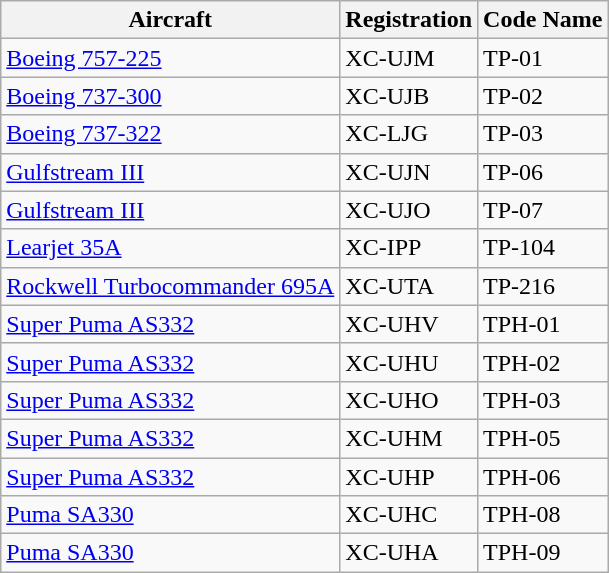<table class="wikitable">
<tr>
<th>Aircraft</th>
<th>Registration</th>
<th>Code Name</th>
</tr>
<tr>
<td><a href='#'>Boeing 757-225</a></td>
<td>XC-UJM</td>
<td>TP-01</td>
</tr>
<tr>
<td><a href='#'>Boeing 737-300</a></td>
<td>XC-UJB</td>
<td>TP-02</td>
</tr>
<tr>
<td><a href='#'>Boeing 737-322</a></td>
<td>XC-LJG</td>
<td>TP-03</td>
</tr>
<tr>
<td><a href='#'>Gulfstream III</a></td>
<td>XC-UJN</td>
<td>TP-06</td>
</tr>
<tr>
<td><a href='#'>Gulfstream III</a></td>
<td>XC-UJO</td>
<td>TP-07</td>
</tr>
<tr>
<td><a href='#'>Learjet 35A</a></td>
<td>XC-IPP</td>
<td>TP-104</td>
</tr>
<tr>
<td><a href='#'>Rockwell Turbocommander 695A</a></td>
<td>XC-UTA</td>
<td>TP-216</td>
</tr>
<tr>
<td><a href='#'>Super Puma AS332</a></td>
<td>XC-UHV</td>
<td>TPH-01</td>
</tr>
<tr>
<td><a href='#'>Super Puma AS332</a></td>
<td>XC-UHU</td>
<td>TPH-02</td>
</tr>
<tr>
<td><a href='#'>Super Puma AS332</a></td>
<td>XC-UHO</td>
<td>TPH-03</td>
</tr>
<tr>
<td><a href='#'>Super Puma AS332</a></td>
<td>XC-UHM</td>
<td>TPH-05</td>
</tr>
<tr>
<td><a href='#'>Super Puma AS332</a></td>
<td>XC-UHP</td>
<td>TPH-06</td>
</tr>
<tr>
<td><a href='#'>Puma SA330</a></td>
<td>XC-UHC</td>
<td>TPH-08</td>
</tr>
<tr>
<td><a href='#'>Puma SA330</a></td>
<td>XC-UHA</td>
<td>TPH-09</td>
</tr>
</table>
